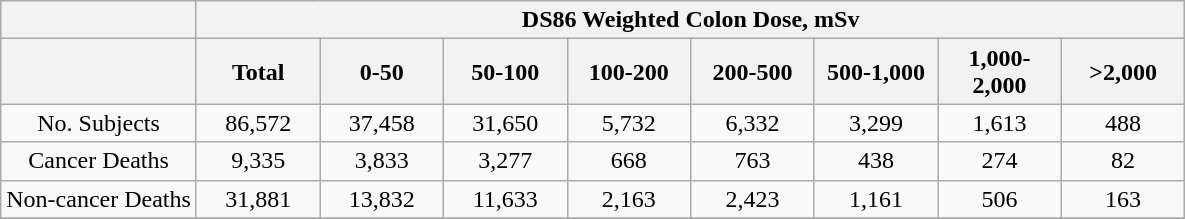<table class="wikitable"  style="text-align: center;">
<tr>
<th></th>
<th colspan="8">DS86 Weighted Colon Dose, mSv</th>
</tr>
<tr>
<th></th>
<th scope="col" width="75">Total</th>
<th scope="col" width="75">0-50</th>
<th scope="col" width="75">50-100</th>
<th scope="col" width="75">100-200</th>
<th scope="col" width="75">200-500</th>
<th scope="col" width="75">500-1,000</th>
<th scope="col" width="75">1,000-2,000</th>
<th scope="col" width="75">>2,000</th>
</tr>
<tr>
<td>No. Subjects</td>
<td align="center">86,572</td>
<td align="center">37,458</td>
<td align="center">31,650</td>
<td align="center">5,732</td>
<td align="center">6,332</td>
<td align="center">3,299</td>
<td align="center">1,613</td>
<td align="center">488</td>
</tr>
<tr>
<td>Cancer Deaths</td>
<td align="center">9,335</td>
<td align="center">3,833</td>
<td align="center">3,277</td>
<td align="center">668</td>
<td align="center">763</td>
<td align="center">438</td>
<td align="center">274</td>
<td align="center">82</td>
</tr>
<tr>
<td>Non-cancer Deaths</td>
<td align="center">31,881</td>
<td align="center">13,832</td>
<td align="center">11,633</td>
<td align="center">2,163</td>
<td align="center">2,423</td>
<td align="center">1,161</td>
<td align="center">506</td>
<td align="center">163</td>
</tr>
<tr>
</tr>
</table>
